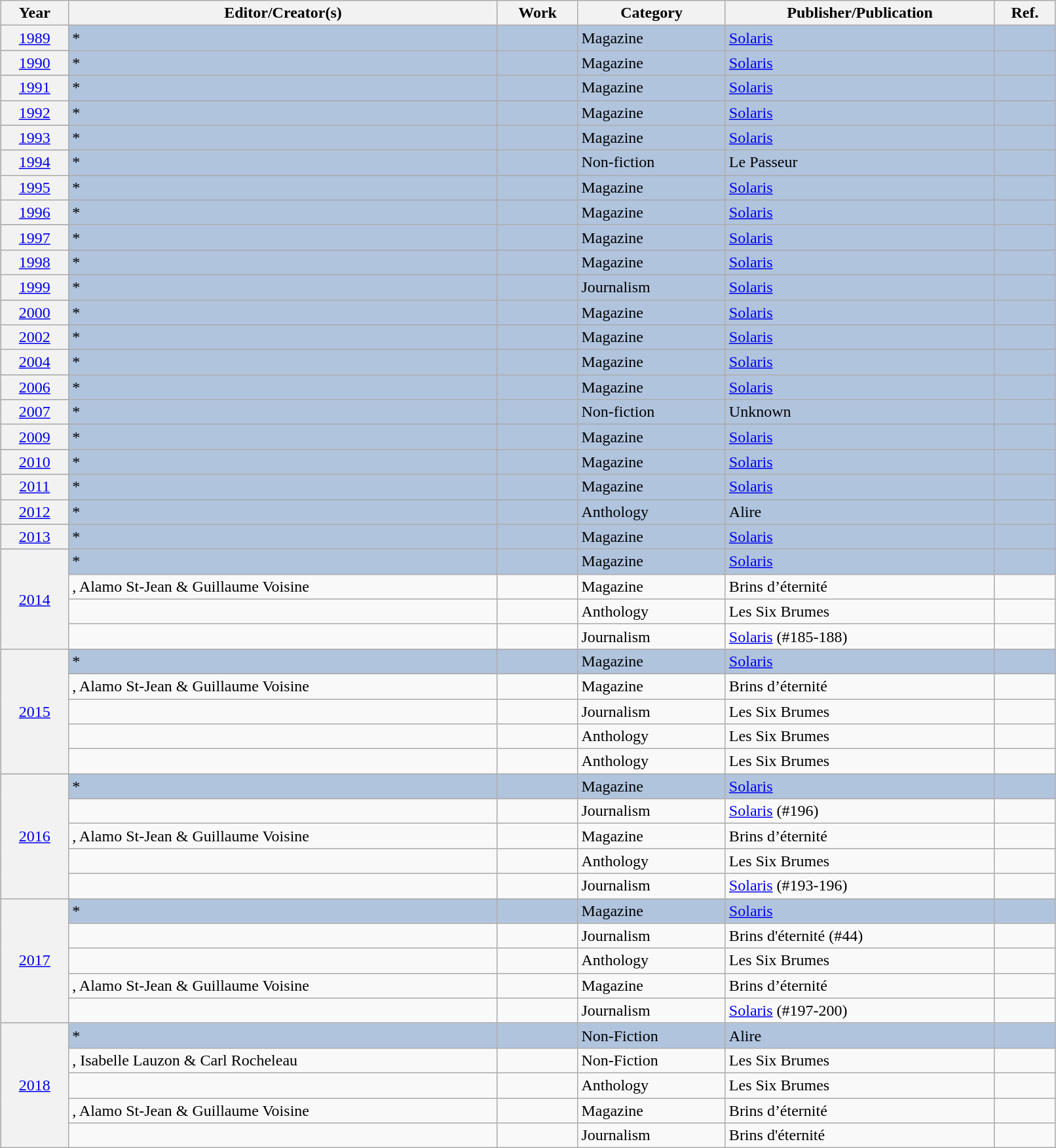<table class="sortable wikitable" width="85%" cellpadding="6" style="margin: 1em auto 1em auto">
<tr>
<th scope="col">Year</th>
<th scope="col">Editor/Creator(s)</th>
<th scope="col">Work</th>
<th scope="col">Category</th>
<th scope="col">Publisher/Publication</th>
<th class="unsortable">Ref.</th>
</tr>
<tr style="background:#B0C4DE;">
<th scope="row" align="center" style="font-weight:normal;"><a href='#'>1989</a></th>
<td>*</td>
<td></td>
<td>Magazine</td>
<td><a href='#'>Solaris</a></td>
<td align="center"></td>
</tr>
<tr style="background:#B0C4DE;">
<th scope="row" align="center" style="font-weight:normal;"><a href='#'>1990</a></th>
<td>*</td>
<td></td>
<td>Magazine</td>
<td><a href='#'>Solaris</a></td>
<td align="center"></td>
</tr>
<tr style="background:#B0C4DE;">
<th scope="row" align="center" style="font-weight:normal;"><a href='#'>1991</a></th>
<td>*</td>
<td></td>
<td>Magazine</td>
<td><a href='#'>Solaris</a></td>
<td align="center"></td>
</tr>
<tr style="background:#B0C4DE;">
<th scope="row" align="center" style="font-weight:normal;"><a href='#'>1992</a></th>
<td>*</td>
<td></td>
<td>Magazine</td>
<td><a href='#'>Solaris</a></td>
<td align="center"></td>
</tr>
<tr style="background:#B0C4DE;">
<th scope="row" align="center" style="font-weight:normal;"><a href='#'>1993</a></th>
<td>*</td>
<td></td>
<td>Magazine</td>
<td><a href='#'>Solaris</a></td>
<td align="center"></td>
</tr>
<tr style="background:#B0C4DE;">
<th scope="row" align="center" style="font-weight:normal;"><a href='#'>1994</a></th>
<td>*</td>
<td></td>
<td>Non-fiction</td>
<td>Le Passeur</td>
<td align="center"></td>
</tr>
<tr style="background:#B0C4DE;">
<th scope="row" align="center" style="font-weight:normal;"><a href='#'>1995</a></th>
<td>*</td>
<td></td>
<td>Magazine</td>
<td><a href='#'>Solaris</a></td>
<td align="center"></td>
</tr>
<tr style="background:#B0C4DE;">
<th scope="row" align="center" style="font-weight:normal;"><a href='#'>1996</a></th>
<td>*</td>
<td></td>
<td>Magazine</td>
<td><a href='#'>Solaris</a></td>
<td align="center"></td>
</tr>
<tr style="background:#B0C4DE;">
<th scope="row" align="center" style="font-weight:normal;"><a href='#'>1997</a></th>
<td>*</td>
<td></td>
<td>Magazine</td>
<td><a href='#'>Solaris</a></td>
<td align="center"></td>
</tr>
<tr style="background:#B0C4DE;">
<th scope="row" align="center" style="font-weight:normal;"><a href='#'>1998</a></th>
<td>*</td>
<td></td>
<td>Magazine</td>
<td><a href='#'>Solaris</a></td>
<td align="center"></td>
</tr>
<tr style="background:#B0C4DE;">
<th scope="row" align="center" style="font-weight:normal;"><a href='#'>1999</a></th>
<td>*</td>
<td></td>
<td>Journalism</td>
<td><a href='#'>Solaris</a></td>
<td align="center"></td>
</tr>
<tr style="background:#B0C4DE;">
<th scope="row" align="center" style="font-weight:normal;"><a href='#'>2000</a></th>
<td>*</td>
<td></td>
<td>Magazine</td>
<td><a href='#'>Solaris</a></td>
<td align="center"></td>
</tr>
<tr style="background:#B0C4DE;">
<th scope="row" align="center" style="font-weight:normal;"><a href='#'>2002</a></th>
<td>*</td>
<td></td>
<td>Magazine</td>
<td><a href='#'>Solaris</a></td>
<td align="center"></td>
</tr>
<tr style="background:#B0C4DE;">
<th scope="row" align="center" style="font-weight:normal;"><a href='#'>2004</a></th>
<td>*</td>
<td></td>
<td>Magazine</td>
<td><a href='#'>Solaris</a></td>
<td align="center"></td>
</tr>
<tr style="background:#B0C4DE;">
<th scope="row" align="center" style="font-weight:normal;"><a href='#'>2006</a></th>
<td>*</td>
<td></td>
<td>Magazine</td>
<td><a href='#'>Solaris</a></td>
<td align="center"></td>
</tr>
<tr style="background:#B0C4DE;">
<th scope="row" align="center" style="font-weight:normal;"><a href='#'>2007</a></th>
<td>*</td>
<td></td>
<td>Non-fiction</td>
<td>Unknown</td>
<td align="center"></td>
</tr>
<tr style="background:#B0C4DE;">
<th scope="row" align="center" style="font-weight:normal;"><a href='#'>2009</a></th>
<td>*</td>
<td></td>
<td>Magazine</td>
<td><a href='#'>Solaris</a></td>
<td align="center"></td>
</tr>
<tr style="background:#B0C4DE;">
<th scope="row" align="center" style="font-weight:normal;"><a href='#'>2010</a></th>
<td>*</td>
<td></td>
<td>Magazine</td>
<td><a href='#'>Solaris</a></td>
<td align="center"></td>
</tr>
<tr style="background:#B0C4DE;">
<th scope="row" align="center" style="font-weight:normal;"><a href='#'>2011</a></th>
<td>*</td>
<td></td>
<td>Magazine</td>
<td><a href='#'>Solaris</a></td>
<td align="center"></td>
</tr>
<tr style="background:#B0C4DE;">
<th scope="row" align="center" style="font-weight:normal;"><a href='#'>2012</a></th>
<td>*</td>
<td></td>
<td>Anthology</td>
<td>Alire</td>
<td align="center"></td>
</tr>
<tr style="background:#B0C4DE;">
<th scope="row" align="center" style="font-weight:normal;"><a href='#'>2013</a></th>
<td>*</td>
<td></td>
<td>Magazine</td>
<td><a href='#'>Solaris</a></td>
<td align="center"></td>
</tr>
<tr style="background:#B0C4DE;">
<th rowspan="4" scope="row" align="center" style="font-weight:normal;"><a href='#'>2014</a></th>
<td>*</td>
<td></td>
<td>Magazine</td>
<td><a href='#'>Solaris</a></td>
<td align="center"></td>
</tr>
<tr>
<td>, Alamo St-Jean & Guillaume Voisine</td>
<td></td>
<td>Magazine</td>
<td>Brins d’éternité</td>
<td align="center"></td>
</tr>
<tr>
<td></td>
<td></td>
<td>Anthology</td>
<td>Les Six Brumes</td>
<td align="center"></td>
</tr>
<tr>
<td></td>
<td></td>
<td>Journalism</td>
<td><a href='#'>Solaris</a> (#185-188)</td>
<td align="center"></td>
</tr>
<tr style="background:#B0C4DE;">
<th rowspan="5" scope="row" align="center" style="font-weight:normal;"><a href='#'>2015</a></th>
<td>*</td>
<td></td>
<td>Magazine</td>
<td><a href='#'>Solaris</a></td>
<td align="center"></td>
</tr>
<tr>
<td>, Alamo St-Jean & Guillaume Voisine</td>
<td></td>
<td>Magazine</td>
<td>Brins d’éternité</td>
<td align="center"></td>
</tr>
<tr>
<td></td>
<td></td>
<td>Journalism</td>
<td>Les Six Brumes</td>
<td align="center"></td>
</tr>
<tr>
<td></td>
<td></td>
<td>Anthology</td>
<td>Les Six Brumes</td>
<td align="center"></td>
</tr>
<tr>
<td></td>
<td></td>
<td>Anthology</td>
<td>Les Six Brumes</td>
<td align="center"></td>
</tr>
<tr style="background:#B0C4DE;">
<th rowspan="5" scope="row" align="center" style="font-weight:normal;"><a href='#'>2016</a></th>
<td>*</td>
<td></td>
<td>Magazine</td>
<td><a href='#'>Solaris</a></td>
<td align="center"></td>
</tr>
<tr>
<td></td>
<td></td>
<td>Journalism</td>
<td><a href='#'>Solaris</a> (#196)</td>
<td align="center"></td>
</tr>
<tr>
<td>, Alamo St-Jean & Guillaume Voisine</td>
<td></td>
<td>Magazine</td>
<td>Brins d’éternité</td>
<td align="center"></td>
</tr>
<tr>
<td></td>
<td></td>
<td>Anthology</td>
<td>Les Six Brumes</td>
<td align="center"></td>
</tr>
<tr>
<td></td>
<td></td>
<td>Journalism</td>
<td><a href='#'>Solaris</a> (#193-196)</td>
<td align="center"></td>
</tr>
<tr style="background:#B0C4DE;">
<th rowspan="5" scope="row" align="center" style="font-weight:normal;"><a href='#'>2017</a></th>
<td>*</td>
<td></td>
<td>Magazine</td>
<td><a href='#'>Solaris</a></td>
<td align="center"></td>
</tr>
<tr>
<td></td>
<td></td>
<td>Journalism</td>
<td>Brins d'éternité (#44)</td>
<td align="center"></td>
</tr>
<tr>
<td></td>
<td></td>
<td>Anthology</td>
<td>Les Six Brumes</td>
<td align="center"></td>
</tr>
<tr>
<td>, Alamo St-Jean & Guillaume Voisine</td>
<td></td>
<td>Magazine</td>
<td>Brins d’éternité</td>
<td align="center"></td>
</tr>
<tr>
<td></td>
<td></td>
<td>Journalism</td>
<td><a href='#'>Solaris</a> (#197-200)</td>
<td align="center"></td>
</tr>
<tr style="background:#B0C4DE;">
<th rowspan="5" scope="row" align="center" style="font-weight:normal;"><a href='#'>2018</a></th>
<td>*</td>
<td></td>
<td>Non-Fiction</td>
<td>Alire</td>
<td align="center"></td>
</tr>
<tr>
<td>, Isabelle Lauzon & Carl Rocheleau</td>
<td></td>
<td>Non-Fiction</td>
<td>Les Six Brumes</td>
<td align="center"></td>
</tr>
<tr>
<td></td>
<td></td>
<td>Anthology</td>
<td>Les Six Brumes</td>
<td align="center"></td>
</tr>
<tr>
<td>, Alamo St-Jean & Guillaume Voisine</td>
<td></td>
<td>Magazine</td>
<td>Brins d’éternité</td>
<td align="center"></td>
</tr>
<tr>
<td></td>
<td></td>
<td>Journalism</td>
<td>Brins d'éternité</td>
<td align="center"></td>
</tr>
</table>
